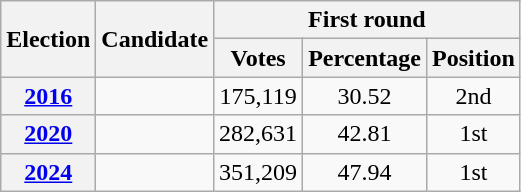<table class=wikitable widt=100%>
<tr>
<th rowspan=2>Election</th>
<th rowspan=2>Candidate</th>
<th colspan=3>First round</th>
</tr>
<tr>
<th>Votes</th>
<th>Percentage</th>
<th>Position</th>
</tr>
<tr align=center>
<th><a href='#'>2016</a></th>
<td></td>
<td>175,119</td>
<td>30.52</td>
<td>2nd</td>
</tr>
<tr align=center>
<th><a href='#'>2020</a></th>
<td></td>
<td>282,631</td>
<td>42.81</td>
<td>1st</td>
</tr>
<tr align=center>
<th><a href='#'>2024</a></th>
<td></td>
<td>351,209</td>
<td>47.94</td>
<td>1st</td>
</tr>
</table>
